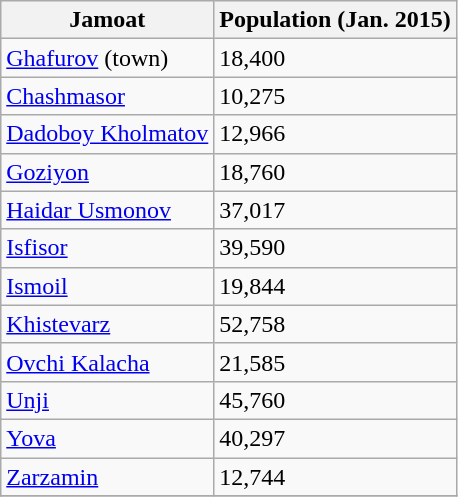<table class="wikitable sortable">
<tr>
<th>Jamoat</th>
<th>Population (Jan. 2015)</th>
</tr>
<tr>
<td><a href='#'>Ghafurov</a> (town)</td>
<td>18,400</td>
</tr>
<tr>
<td><a href='#'>Chashmasor</a></td>
<td>10,275</td>
</tr>
<tr>
<td><a href='#'>Dadoboy Kholmatov</a></td>
<td>12,966</td>
</tr>
<tr>
<td><a href='#'>Goziyon</a></td>
<td>18,760</td>
</tr>
<tr>
<td><a href='#'>Haidar Usmonov</a></td>
<td>37,017</td>
</tr>
<tr>
<td><a href='#'>Isfisor</a></td>
<td>39,590</td>
</tr>
<tr>
<td><a href='#'>Ismoil</a></td>
<td>19,844</td>
</tr>
<tr>
<td><a href='#'>Khistevarz</a></td>
<td>52,758</td>
</tr>
<tr>
<td><a href='#'>Ovchi Kalacha</a></td>
<td>21,585</td>
</tr>
<tr>
<td><a href='#'>Unji</a></td>
<td>45,760</td>
</tr>
<tr>
<td><a href='#'>Yova</a></td>
<td>40,297</td>
</tr>
<tr>
<td><a href='#'>Zarzamin</a></td>
<td>12,744</td>
</tr>
<tr>
</tr>
</table>
